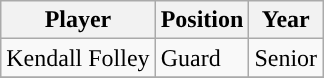<table class="wikitable" border="1">
<tr align=center>
<th>Player</th>
<th>Position</th>
<th>Year</th>
</tr>
<tr>
<td>Kendall Folley</td>
<td>Guard</td>
<td>Senior</td>
</tr>
<tr>
</tr>
</table>
